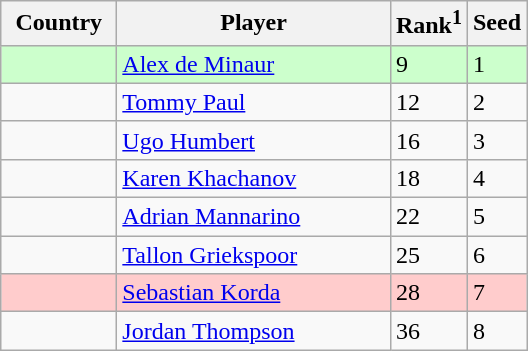<table class="wikitable" border="1">
<tr>
<th width="70">Country</th>
<th width="175">Player</th>
<th>Rank<sup>1</sup></th>
<th>Seed</th>
</tr>
<tr bgcolor=#cfc>
<td></td>
<td><a href='#'>Alex de Minaur</a></td>
<td>9</td>
<td>1</td>
</tr>
<tr>
<td></td>
<td><a href='#'>Tommy Paul</a></td>
<td>12</td>
<td>2</td>
</tr>
<tr>
<td></td>
<td><a href='#'>Ugo Humbert</a></td>
<td>16</td>
<td>3</td>
</tr>
<tr>
<td></td>
<td><a href='#'>Karen Khachanov</a></td>
<td>18</td>
<td>4</td>
</tr>
<tr>
<td></td>
<td><a href='#'>Adrian Mannarino</a></td>
<td>22</td>
<td>5</td>
</tr>
<tr>
<td></td>
<td><a href='#'>Tallon Griekspoor</a></td>
<td>25</td>
<td>6</td>
</tr>
<tr bgcolor=#fcc>
<td></td>
<td><a href='#'>Sebastian Korda</a></td>
<td>28</td>
<td>7</td>
</tr>
<tr>
<td></td>
<td><a href='#'>Jordan Thompson</a></td>
<td>36</td>
<td>8</td>
</tr>
</table>
